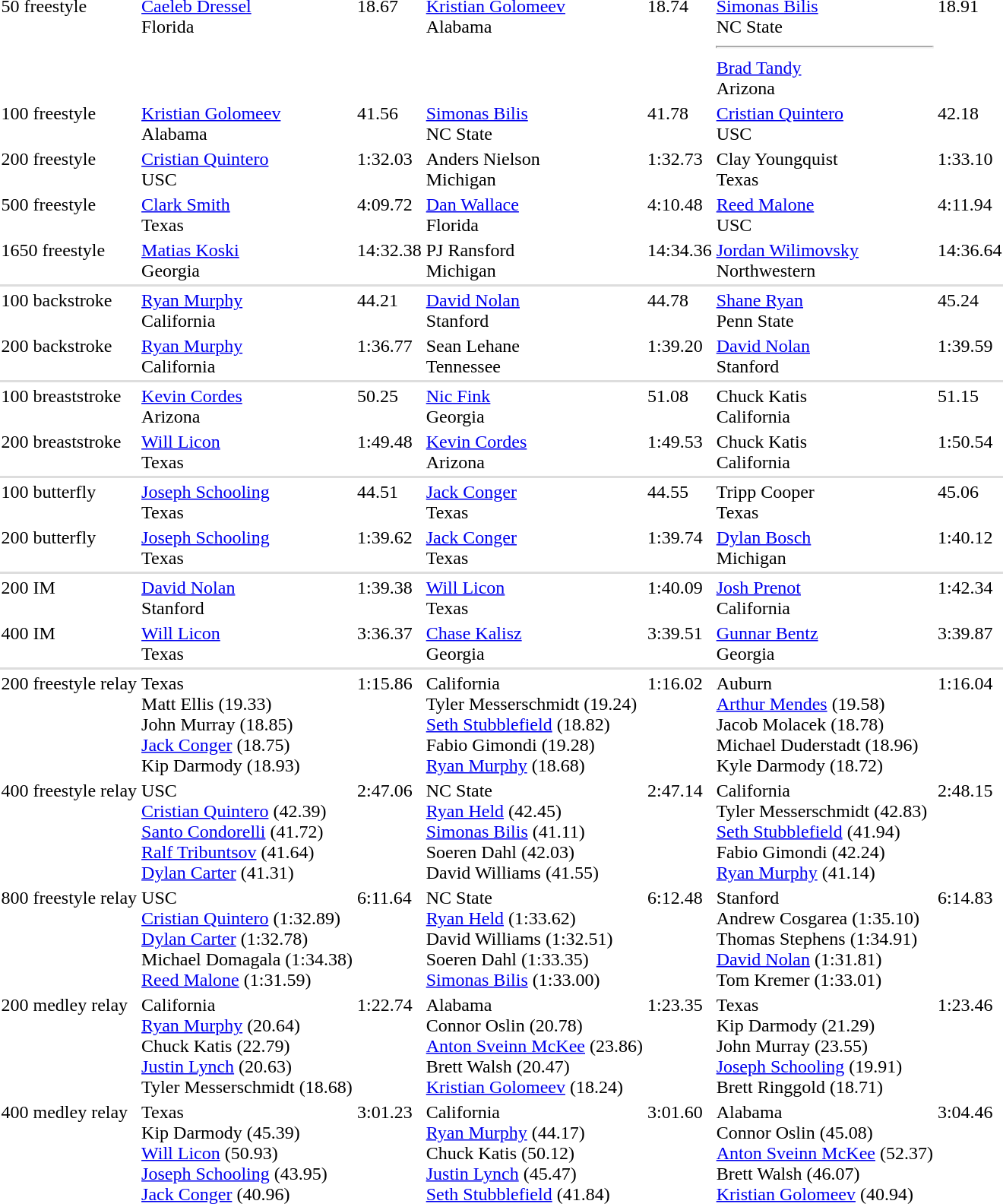<table>
<tr valign="top">
<td>50 freestyle</td>
<td><a href='#'>Caeleb Dressel</a> <br> Florida</td>
<td>18.67</td>
<td><a href='#'>Kristian Golomeev</a><br> Alabama</td>
<td>18.74</td>
<td><a href='#'>Simonas Bilis</a> <br> NC State<hr> <a href='#'>Brad Tandy</a><br> Arizona</td>
<td>18.91</td>
</tr>
<tr valign="top">
<td>100 freestyle</td>
<td><a href='#'>Kristian Golomeev</a> <br> Alabama</td>
<td>41.56</td>
<td><a href='#'>Simonas Bilis</a> <br> NC State</td>
<td>41.78</td>
<td><a href='#'>Cristian Quintero</a><br> USC</td>
<td>42.18</td>
</tr>
<tr valign="top">
<td>200 freestyle</td>
<td><a href='#'>Cristian Quintero</a><br> USC</td>
<td>1:32.03</td>
<td>Anders Nielson<br> Michigan</td>
<td>1:32.73</td>
<td>Clay Youngquist<br> Texas</td>
<td>1:33.10</td>
</tr>
<tr valign="top">
<td>500 freestyle</td>
<td><a href='#'>Clark Smith</a><br> Texas</td>
<td>4:09.72</td>
<td><a href='#'>Dan Wallace</a><br> Florida</td>
<td>4:10.48</td>
<td><a href='#'>Reed Malone</a> <br> USC</td>
<td>4:11.94</td>
</tr>
<tr valign="top">
<td>1650 freestyle</td>
<td><a href='#'>Matias Koski</a><br> Georgia</td>
<td>14:32.38</td>
<td>PJ Ransford <br> Michigan</td>
<td>14:34.36</td>
<td><a href='#'>Jordan Wilimovsky</a><br> Northwestern</td>
<td>14:36.64</td>
</tr>
<tr bgcolor=#DDDDDD>
<td colspan=10></td>
</tr>
<tr valign="top">
<td>100 backstroke</td>
<td><a href='#'>Ryan Murphy</a><br> California</td>
<td>44.21</td>
<td><a href='#'>David Nolan</a><br> Stanford</td>
<td>44.78</td>
<td><a href='#'>Shane Ryan</a><br> Penn State</td>
<td>45.24</td>
</tr>
<tr valign="top">
<td>200 backstroke</td>
<td><a href='#'>Ryan Murphy</a><br> California</td>
<td>1:36.77</td>
<td>Sean Lehane<br> Tennessee</td>
<td>1:39.20</td>
<td><a href='#'>David Nolan</a><br> Stanford</td>
<td>1:39.59</td>
</tr>
<tr bgcolor=#DDDDDD>
<td colspan=10></td>
</tr>
<tr valign="top">
<td>100 breaststroke</td>
<td><a href='#'>Kevin Cordes</a><br> Arizona</td>
<td>50.25</td>
<td><a href='#'>Nic Fink</a><br> Georgia</td>
<td>51.08</td>
<td>Chuck Katis<br> California</td>
<td>51.15</td>
</tr>
<tr valign="top">
<td>200 breaststroke</td>
<td><a href='#'>Will Licon</a><br> Texas</td>
<td>1:49.48</td>
<td><a href='#'>Kevin Cordes</a><br> Arizona</td>
<td>1:49.53</td>
<td>Chuck Katis<br> California</td>
<td>1:50.54</td>
</tr>
<tr bgcolor=#DDDDDD>
<td colspan=10></td>
</tr>
<tr valign="top">
<td>100 butterfly</td>
<td><a href='#'>Joseph Schooling</a><br> Texas</td>
<td>44.51</td>
<td><a href='#'>Jack Conger</a><br> Texas</td>
<td>44.55</td>
<td>Tripp Cooper<br> Texas</td>
<td>45.06</td>
</tr>
<tr valign="top">
<td>200 butterfly</td>
<td><a href='#'>Joseph Schooling</a><br> Texas</td>
<td>1:39.62</td>
<td><a href='#'>Jack Conger</a><br> Texas</td>
<td>1:39.74</td>
<td><a href='#'>Dylan Bosch</a><br> Michigan</td>
<td>1:40.12</td>
</tr>
<tr bgcolor=#DDDDDD>
<td colspan=10></td>
</tr>
<tr valign="top">
<td>200 IM</td>
<td><a href='#'>David Nolan</a><br> Stanford</td>
<td>1:39.38</td>
<td><a href='#'>Will Licon</a><br> Texas</td>
<td>1:40.09</td>
<td><a href='#'>Josh Prenot</a><br> California</td>
<td>1:42.34</td>
</tr>
<tr valign="top">
<td>400 IM</td>
<td><a href='#'>Will Licon</a> <br> Texas</td>
<td>3:36.37</td>
<td><a href='#'>Chase Kalisz</a> <br> Georgia</td>
<td>3:39.51</td>
<td><a href='#'>Gunnar Bentz</a><br> Georgia</td>
<td>3:39.87</td>
</tr>
<tr bgcolor=#DDDDDD>
<td colspan=10></td>
</tr>
<tr valign="top">
<td>200 freestyle relay</td>
<td>Texas<br>Matt Ellis (19.33)<br>John Murray (18.85)<br><a href='#'>Jack Conger</a> (18.75)<br>Kip Darmody (18.93)</td>
<td>1:15.86</td>
<td>California<br>Tyler Messerschmidt (19.24)<br><a href='#'>Seth Stubblefield</a> (18.82)<br>Fabio Gimondi (19.28)<br><a href='#'>Ryan Murphy</a> (18.68)</td>
<td>1:16.02</td>
<td>Auburn<br><a href='#'>Arthur Mendes</a> (19.58)<br>Jacob Molacek (18.78)<br>Michael Duderstadt (18.96)<br>Kyle Darmody (18.72)</td>
<td>1:16.04</td>
</tr>
<tr valign="top">
<td>400 freestyle relay</td>
<td>USC<br><a href='#'>Cristian Quintero</a> (42.39)<br><a href='#'>Santo Condorelli</a> (41.72)<br><a href='#'>Ralf Tribuntsov</a> (41.64)<br><a href='#'>Dylan Carter</a> (41.31)</td>
<td>2:47.06</td>
<td>NC State<br><a href='#'>Ryan Held</a> (42.45)<br><a href='#'>Simonas Bilis</a> (41.11)<br>Soeren Dahl (42.03)<br>David Williams (41.55)</td>
<td>2:47.14</td>
<td>California<br>Tyler Messerschmidt (42.83)<br><a href='#'>Seth Stubblefield</a> (41.94)<br>Fabio Gimondi (42.24)<br><a href='#'>Ryan Murphy</a> (41.14)</td>
<td>2:48.15</td>
</tr>
<tr valign="top">
<td>800 freestyle relay</td>
<td>USC<br><a href='#'>Cristian Quintero</a> (1:32.89)<br><a href='#'>Dylan Carter</a> (1:32.78)<br>Michael Domagala (1:34.38)<br><a href='#'>Reed Malone</a> (1:31.59)</td>
<td>6:11.64</td>
<td>NC State<br><a href='#'>Ryan Held</a> (1:33.62)<br>David Williams (1:32.51)<br>Soeren Dahl (1:33.35)<br><a href='#'>Simonas Bilis</a> (1:33.00)</td>
<td>6:12.48</td>
<td>Stanford<br>Andrew Cosgarea (1:35.10)<br>Thomas Stephens (1:34.91)<br><a href='#'>David Nolan</a> (1:31.81)<br>Tom Kremer (1:33.01)</td>
<td>6:14.83</td>
</tr>
<tr valign="top">
<td>200 medley relay</td>
<td>California<br><a href='#'>Ryan Murphy</a> (20.64)<br>Chuck Katis (22.79)<br><a href='#'>Justin Lynch</a> (20.63)<br>Tyler Messerschmidt (18.68)</td>
<td>1:22.74</td>
<td>Alabama<br>Connor Oslin (20.78)<br><a href='#'>Anton Sveinn McKee</a> (23.86)<br>Brett Walsh (20.47)<br><a href='#'>Kristian Golomeev</a> (18.24)</td>
<td>1:23.35</td>
<td>Texas<br>Kip Darmody (21.29)<br>John Murray (23.55)<br><a href='#'>Joseph Schooling</a> (19.91)<br>Brett Ringgold (18.71)</td>
<td>1:23.46</td>
</tr>
<tr valign="top">
<td>400 medley relay</td>
<td>Texas<br>Kip Darmody (45.39)<br><a href='#'>Will Licon</a> (50.93)<br><a href='#'>Joseph Schooling</a> (43.95)<br><a href='#'>Jack Conger</a> (40.96)</td>
<td>3:01.23</td>
<td>California<br><a href='#'>Ryan Murphy</a> (44.17)<br>Chuck Katis (50.12)<br><a href='#'>Justin Lynch</a> (45.47)<br><a href='#'>Seth Stubblefield</a> (41.84)</td>
<td>3:01.60</td>
<td>Alabama<br>Connor Oslin (45.08)<br><a href='#'>Anton Sveinn McKee</a> (52.37)<br>Brett Walsh (46.07)<br> <a href='#'>Kristian Golomeev</a> (40.94)</td>
<td>3:04.46</td>
</tr>
</table>
